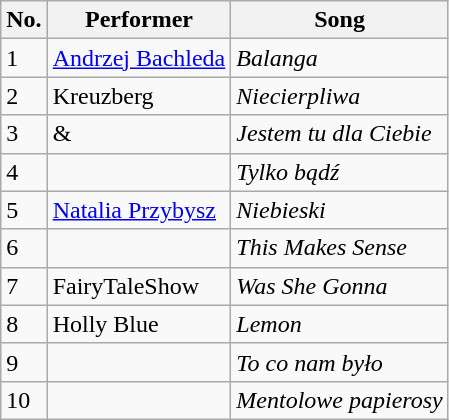<table class="wikitable">
<tr>
<th>No.</th>
<th>Performer</th>
<th>Song</th>
</tr>
<tr>
<td>1</td>
<td><a href='#'>Andrzej Bachleda</a></td>
<td><em>Balanga</em></td>
</tr>
<tr>
<td>2</td>
<td>Kreuzberg</td>
<td><em>Niecierpliwa</em></td>
</tr>
<tr>
<td>3</td>
<td> & </td>
<td><em>Jestem tu dla Ciebie</em></td>
</tr>
<tr>
<td>4</td>
<td></td>
<td><em>Tylko bądź</em></td>
</tr>
<tr>
<td>5</td>
<td><a href='#'>Natalia Przybysz</a></td>
<td><em>Niebieski</em></td>
</tr>
<tr>
<td>6</td>
<td></td>
<td><em>This Makes Sense</em></td>
</tr>
<tr>
<td>7</td>
<td>FairyTaleShow</td>
<td><em>Was She Gonna</em></td>
</tr>
<tr>
<td>8</td>
<td>Holly Blue</td>
<td><em>Lemon</em></td>
</tr>
<tr>
<td>9</td>
<td></td>
<td><em>To co nam było</em></td>
</tr>
<tr>
<td>10</td>
<td></td>
<td><em>Mentolowe papierosy</em></td>
</tr>
</table>
